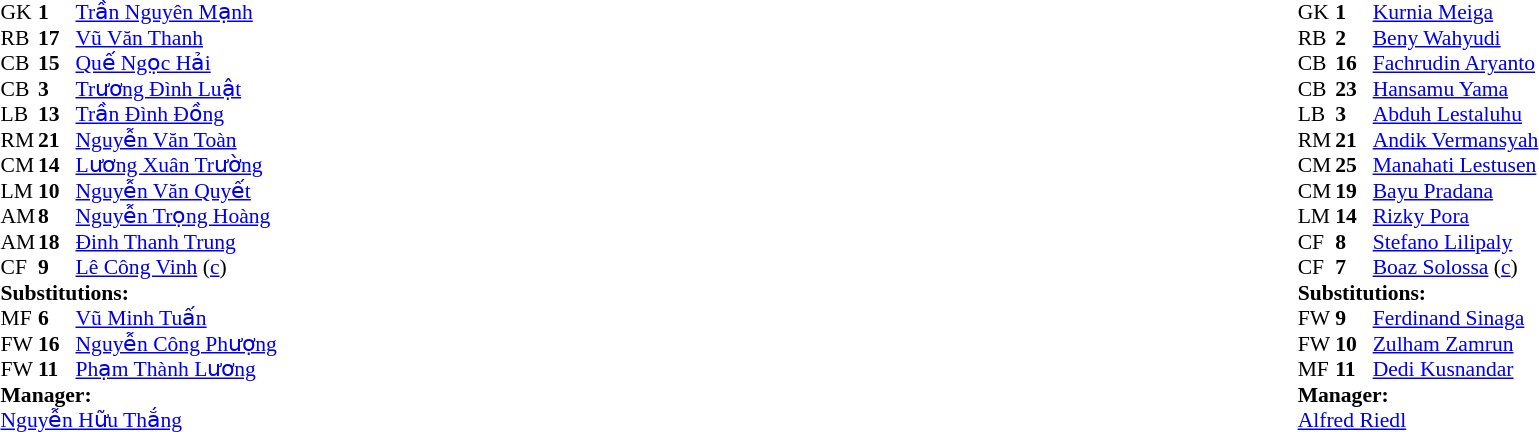<table width="100%">
<tr>
<td valign="top" width="40%"><br><table style="font-size:90%;" cellspacing="0" cellpadding="0">
<tr>
<th width="25"></th>
<th width="25"></th>
</tr>
<tr>
<td>GK</td>
<td><strong>1</strong></td>
<td><a href='#'>Trần Nguyên Mạnh</a></td>
<td></td>
</tr>
<tr>
<td>RB</td>
<td><strong>17</strong></td>
<td><a href='#'>Vũ Văn Thanh</a></td>
</tr>
<tr>
<td>CB</td>
<td><strong>15</strong></td>
<td><a href='#'>Quế Ngọc Hải</a></td>
<td></td>
</tr>
<tr>
<td>CB</td>
<td><strong>3</strong></td>
<td><a href='#'>Trương Đình Luật</a></td>
</tr>
<tr>
<td>LB</td>
<td><strong>13</strong></td>
<td><a href='#'>Trần Đình Đồng</a></td>
</tr>
<tr>
<td>RM</td>
<td><strong>21</strong></td>
<td><a href='#'>Nguyễn Văn Toàn</a></td>
<td></td>
<td></td>
</tr>
<tr>
<td>CM</td>
<td><strong>14</strong></td>
<td><a href='#'>Lương Xuân Trường</a></td>
</tr>
<tr>
<td>LM</td>
<td><strong>10</strong></td>
<td><a href='#'>Nguyễn Văn Quyết</a></td>
<td></td>
<td></td>
</tr>
<tr>
<td>AM</td>
<td><strong>8</strong></td>
<td><a href='#'>Nguyễn Trọng Hoàng</a></td>
</tr>
<tr>
<td>AM</td>
<td><strong>18</strong></td>
<td><a href='#'>Đinh Thanh Trung</a></td>
<td></td>
<td></td>
</tr>
<tr>
<td>CF</td>
<td><strong>9</strong></td>
<td><a href='#'>Lê Công Vinh</a> (<a href='#'>c</a>)</td>
</tr>
<tr>
<td colspan=3><strong>Substitutions:</strong></td>
</tr>
<tr>
<td>MF</td>
<td><strong>6</strong></td>
<td><a href='#'>Vũ Minh Tuấn</a></td>
<td></td>
<td></td>
</tr>
<tr>
<td>FW</td>
<td><strong>16</strong></td>
<td><a href='#'>Nguyễn Công Phượng</a></td>
<td></td>
<td></td>
</tr>
<tr>
<td>FW</td>
<td><strong>11</strong></td>
<td><a href='#'>Phạm Thành Lương</a></td>
<td></td>
<td></td>
</tr>
<tr>
<td colspan=3><strong>Manager:</strong></td>
</tr>
<tr>
<td colspan=4><a href='#'>Nguyễn Hữu Thắng</a></td>
</tr>
</table>
</td>
<td valign="top"></td>
<td valign="top" width="50%"><br><table style="font-size:90%;" cellspacing="0" cellpadding="0" align="center">
<tr>
<th width=25></th>
<th width=25></th>
</tr>
<tr>
<td>GK</td>
<td><strong>1</strong></td>
<td><a href='#'>Kurnia Meiga</a></td>
<td></td>
</tr>
<tr>
<td>RB</td>
<td><strong>2</strong></td>
<td><a href='#'>Beny Wahyudi</a></td>
</tr>
<tr>
<td>CB</td>
<td><strong>16</strong></td>
<td><a href='#'>Fachrudin Aryanto</a></td>
</tr>
<tr>
<td>CB</td>
<td><strong>23</strong></td>
<td><a href='#'>Hansamu Yama</a></td>
<td></td>
</tr>
<tr>
<td>LB</td>
<td><strong>3</strong></td>
<td><a href='#'>Abduh Lestaluhu</a></td>
<td></td>
</tr>
<tr>
<td>RM</td>
<td><strong>21</strong></td>
<td><a href='#'>Andik Vermansyah</a></td>
<td></td>
<td></td>
</tr>
<tr>
<td>CM</td>
<td><strong>25</strong></td>
<td><a href='#'>Manahati Lestusen</a></td>
</tr>
<tr>
<td>CM</td>
<td><strong>19</strong></td>
<td><a href='#'>Bayu Pradana</a></td>
</tr>
<tr>
<td>LM</td>
<td><strong>14</strong></td>
<td><a href='#'>Rizky Pora</a></td>
</tr>
<tr>
<td>CF</td>
<td><strong>8</strong></td>
<td><a href='#'>Stefano Lilipaly</a></td>
<td></td>
<td></td>
</tr>
<tr>
<td>CF</td>
<td><strong>7</strong></td>
<td><a href='#'>Boaz Solossa</a> (<a href='#'>c</a>)</td>
<td></td>
<td></td>
</tr>
<tr>
<td colspan=3><strong>Substitutions:</strong></td>
</tr>
<tr>
<td>FW</td>
<td><strong>9</strong></td>
<td><a href='#'>Ferdinand Sinaga</a></td>
<td></td>
<td></td>
</tr>
<tr>
<td>FW</td>
<td><strong>10</strong></td>
<td><a href='#'>Zulham Zamrun</a></td>
<td></td>
<td></td>
</tr>
<tr>
<td>MF</td>
<td><strong>11</strong></td>
<td><a href='#'>Dedi Kusnandar</a></td>
<td></td>
<td></td>
</tr>
<tr>
<td colspan=3><strong>Manager:</strong></td>
</tr>
<tr>
<td colspan=4> <a href='#'>Alfred Riedl</a></td>
</tr>
</table>
</td>
</tr>
</table>
